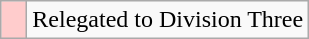<table class="wikitable">
<tr>
<td width=10px bgcolor="#ffcccc"></td>
<td>Relegated to Division Three</td>
</tr>
</table>
